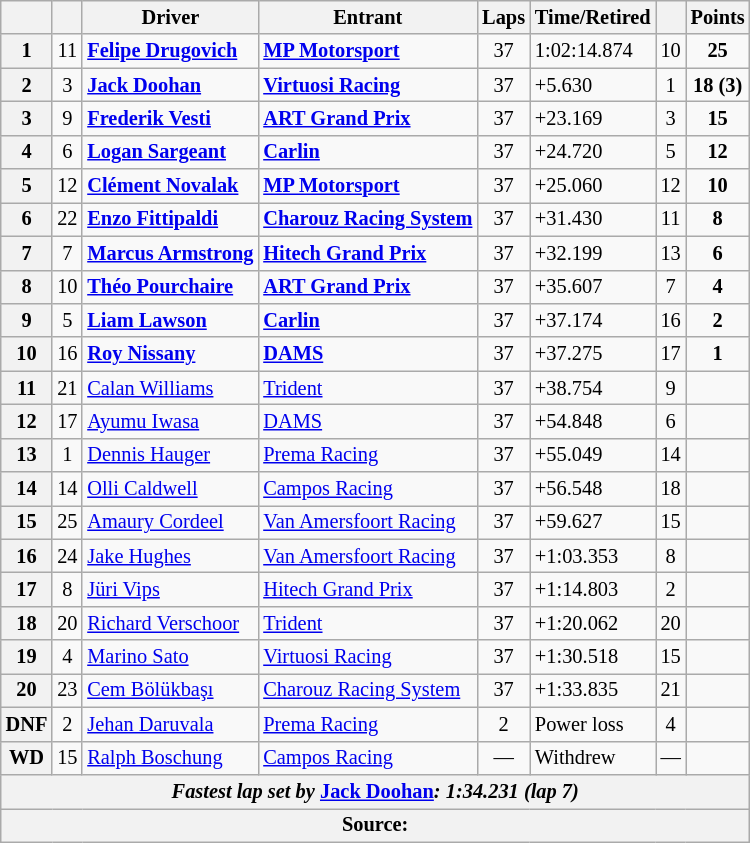<table class="wikitable" style="font-size:85%">
<tr>
<th scope="col"></th>
<th scope="col"></th>
<th scope="col">Driver</th>
<th scope="col">Entrant</th>
<th scope="col">Laps</th>
<th scope="col">Time/Retired</th>
<th scope="col"></th>
<th scope="col">Points</th>
</tr>
<tr>
<th>1</th>
<td align="center">11</td>
<td> <strong><a href='#'>Felipe Drugovich</a></strong></td>
<td><strong><a href='#'>MP Motorsport</a></strong></td>
<td align="center">37</td>
<td>1:02:14.874</td>
<td align="center">10</td>
<td align="center"><strong>25</strong></td>
</tr>
<tr>
<th>2</th>
<td align="center">3</td>
<td> <strong><a href='#'>Jack Doohan</a></strong></td>
<td><strong><a href='#'>Virtuosi Racing</a></strong></td>
<td align="center">37</td>
<td>+5.630</td>
<td align="center">1</td>
<td align="center"><strong>18 (3)</strong></td>
</tr>
<tr>
<th>3</th>
<td align="center">9</td>
<td> <strong><a href='#'>Frederik Vesti</a></strong></td>
<td><strong><a href='#'>ART Grand Prix</a></strong></td>
<td align="center">37</td>
<td>+23.169</td>
<td align="center">3</td>
<td align="center"><strong>15</strong></td>
</tr>
<tr>
<th>4</th>
<td align="center">6</td>
<td> <strong><a href='#'>Logan Sargeant</a></strong></td>
<td><strong><a href='#'>Carlin</a></strong></td>
<td align="center">37</td>
<td>+24.720</td>
<td align="center">5</td>
<td align="center"><strong>12</strong></td>
</tr>
<tr>
<th>5</th>
<td align="center">12</td>
<td> <strong><a href='#'>Clément Novalak</a></strong></td>
<td><strong><a href='#'>MP Motorsport</a></strong></td>
<td align="center">37</td>
<td>+25.060</td>
<td align="center">12</td>
<td align="center"><strong>10</strong></td>
</tr>
<tr>
<th>6</th>
<td align="center">22</td>
<td> <strong><a href='#'>Enzo Fittipaldi</a></strong></td>
<td><strong><a href='#'>Charouz Racing System</a></strong></td>
<td align="center">37</td>
<td>+31.430</td>
<td align="center">11</td>
<td align="center"><strong>8</strong></td>
</tr>
<tr>
<th>7</th>
<td align="center">7</td>
<td> <strong><a href='#'>Marcus Armstrong</a></strong></td>
<td><strong><a href='#'>Hitech Grand Prix</a></strong></td>
<td align="center">37</td>
<td>+32.199</td>
<td align="center">13</td>
<td align="center"><strong>6</strong></td>
</tr>
<tr>
<th>8</th>
<td align="center">10</td>
<td> <strong><a href='#'>Théo Pourchaire</a></strong></td>
<td><strong><a href='#'>ART Grand Prix</a></strong></td>
<td align="center">37</td>
<td>+35.607</td>
<td align="center">7</td>
<td align="center"><strong>4</strong></td>
</tr>
<tr>
<th>9</th>
<td align="center">5</td>
<td> <strong><a href='#'>Liam Lawson</a></strong></td>
<td><strong><a href='#'>Carlin</a></strong></td>
<td align="center">37</td>
<td>+37.174</td>
<td align="center">16</td>
<td align="center"><strong>2</strong></td>
</tr>
<tr>
<th>10</th>
<td align="center">16</td>
<td> <strong><a href='#'>Roy Nissany</a></strong></td>
<td><strong><a href='#'>DAMS</a></strong></td>
<td align="center">37</td>
<td>+37.275</td>
<td align="center">17</td>
<td align="center"><strong>1</strong></td>
</tr>
<tr>
<th>11</th>
<td align="center">21</td>
<td> <a href='#'>Calan Williams</a></td>
<td><a href='#'>Trident</a></td>
<td align="center">37</td>
<td>+38.754</td>
<td align="center">9</td>
<td align="center"></td>
</tr>
<tr>
<th>12</th>
<td align="center">17</td>
<td> <a href='#'>Ayumu Iwasa</a></td>
<td><a href='#'>DAMS</a></td>
<td align="center">37</td>
<td>+54.848</td>
<td align="center">6</td>
<td align="center"></td>
</tr>
<tr>
<th>13</th>
<td align="center">1</td>
<td> <a href='#'>Dennis Hauger</a></td>
<td><a href='#'>Prema Racing</a></td>
<td align="center">37</td>
<td>+55.049</td>
<td align="center">14</td>
<td align="center"></td>
</tr>
<tr>
<th>14</th>
<td align="center">14</td>
<td> <a href='#'>Olli Caldwell</a></td>
<td><a href='#'>Campos Racing</a></td>
<td align="center">37</td>
<td>+56.548</td>
<td align="center">18</td>
<td align="center"></td>
</tr>
<tr>
<th>15</th>
<td align="center">25</td>
<td> <a href='#'>Amaury Cordeel</a></td>
<td><a href='#'>Van Amersfoort Racing</a></td>
<td align="center">37</td>
<td>+59.627</td>
<td align="center">15</td>
<td align="center"></td>
</tr>
<tr>
<th>16</th>
<td align="center">24</td>
<td> <a href='#'>Jake Hughes</a></td>
<td><a href='#'>Van Amersfoort Racing</a></td>
<td align="center">37</td>
<td>+1:03.353</td>
<td align="center">8</td>
<td align="center"></td>
</tr>
<tr>
<th>17</th>
<td align="center">8</td>
<td> <a href='#'>Jüri Vips</a></td>
<td><a href='#'>Hitech Grand Prix</a></td>
<td align="center">37</td>
<td>+1:14.803</td>
<td align="center">2</td>
<td align="center"></td>
</tr>
<tr>
<th>18</th>
<td align="center">20</td>
<td> <a href='#'>Richard Verschoor</a></td>
<td><a href='#'>Trident</a></td>
<td align="center">37</td>
<td>+1:20.062</td>
<td align="center">20</td>
<td align="center"></td>
</tr>
<tr>
<th>19</th>
<td align="center">4</td>
<td> <a href='#'>Marino Sato</a></td>
<td><a href='#'>Virtuosi Racing</a></td>
<td align="center">37</td>
<td>+1:30.518</td>
<td align="center">15</td>
<td align="center"></td>
</tr>
<tr>
<th>20</th>
<td align="center">23</td>
<td> <a href='#'>Cem Bölükbaşı</a></td>
<td><a href='#'>Charouz Racing System</a></td>
<td align="center">37</td>
<td>+1:33.835</td>
<td align="center">21</td>
<td align="center"></td>
</tr>
<tr>
<th>DNF</th>
<td align="center">2</td>
<td> <a href='#'>Jehan Daruvala</a></td>
<td><a href='#'>Prema Racing</a></td>
<td align="center">2</td>
<td>Power loss</td>
<td align="center">4</td>
<td align="center"></td>
</tr>
<tr>
<th>WD</th>
<td align="center">15</td>
<td> <a href='#'>Ralph Boschung</a></td>
<td><a href='#'>Campos Racing</a></td>
<td align="center">—</td>
<td>Withdrew</td>
<td align="center">—</td>
<td align="center"></td>
</tr>
<tr>
<th colspan="8"><em>Fastest lap set by</em> <strong> <a href='#'>Jack Doohan</a><strong><em>: 1:34.231 (lap 7)<em></th>
</tr>
<tr>
<th colspan="8">Source:</th>
</tr>
</table>
